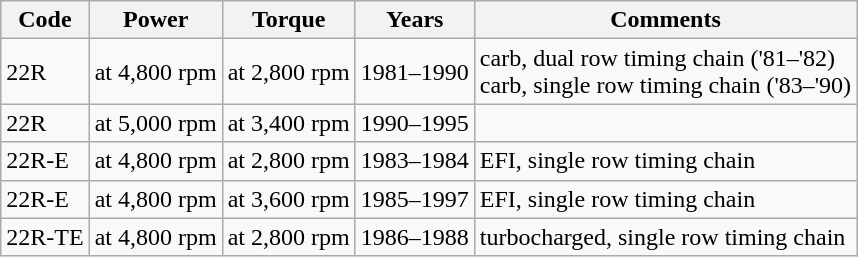<table class="wikitable">
<tr>
<th>Code</th>
<th>Power</th>
<th>Torque</th>
<th>Years</th>
<th>Comments</th>
</tr>
<tr>
<td>22R</td>
<td> at 4,800 rpm</td>
<td> at 2,800 rpm</td>
<td>1981–1990</td>
<td>carb, dual row timing chain ('81–'82)<br>carb, single row timing chain ('83–'90)</td>
</tr>
<tr>
<td>22R</td>
<td> at 5,000 rpm</td>
<td> at 3,400 rpm</td>
<td>1990–1995</td>
<td></td>
</tr>
<tr>
<td>22R-E</td>
<td> at 4,800 rpm</td>
<td> at 2,800 rpm</td>
<td>1983–1984</td>
<td>EFI, single row timing chain</td>
</tr>
<tr>
<td>22R-E</td>
<td> at 4,800 rpm</td>
<td> at 3,600 rpm</td>
<td>1985–1997</td>
<td>EFI, single row timing chain</td>
</tr>
<tr>
<td>22R-TE</td>
<td> at 4,800 rpm</td>
<td> at 2,800 rpm</td>
<td>1986–1988</td>
<td>turbocharged, single row timing chain</td>
</tr>
</table>
